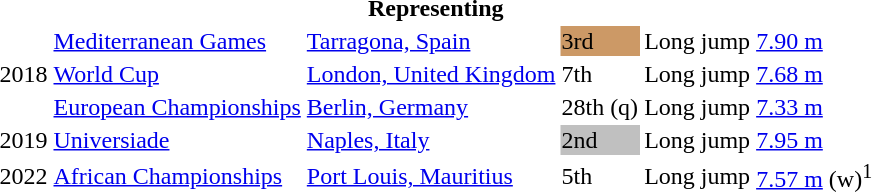<table>
<tr>
<th colspan="6">Representing </th>
</tr>
<tr>
<td rowspan=3>2018</td>
<td><a href='#'>Mediterranean Games</a></td>
<td><a href='#'>Tarragona, Spain</a></td>
<td bgcolor=cc9966>3rd</td>
<td>Long jump</td>
<td><a href='#'>7.90 m</a></td>
</tr>
<tr>
<td><a href='#'>World Cup</a></td>
<td><a href='#'>London, United Kingdom</a></td>
<td>7th</td>
<td>Long jump</td>
<td><a href='#'>7.68 m</a></td>
</tr>
<tr>
<td><a href='#'>European Championships</a></td>
<td><a href='#'>Berlin, Germany</a></td>
<td>28th (q)</td>
<td>Long jump</td>
<td><a href='#'>7.33 m</a></td>
</tr>
<tr>
<td>2019</td>
<td><a href='#'>Universiade</a></td>
<td><a href='#'>Naples, Italy</a></td>
<td bgcolor=silver>2nd</td>
<td>Long jump</td>
<td><a href='#'>7.95 m</a></td>
</tr>
<tr>
<td>2022</td>
<td><a href='#'>African Championships</a></td>
<td><a href='#'>Port Louis, Mauritius</a></td>
<td>5th</td>
<td>Long jump</td>
<td><a href='#'>7.57 m</a> (w)<sup>1</sup></td>
</tr>
</table>
